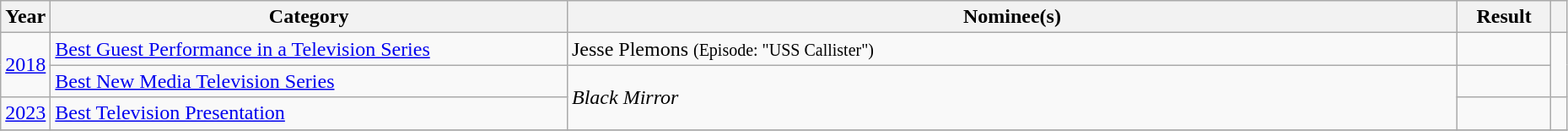<table class="wikitable sortable" style="width:98%; summary:Black Mirror won zero of three awards.">
<tr>
<th scope="col" style="width:3%;">Year</th>
<th scope="col" style="width:33%;">Category</th>
<th>Nominee(s)</th>
<th scope="col" style="width:6%;">Result</th>
<th scope="col" class="unsortable" style="width:1%;"></th>
</tr>
<tr>
<td rowspan="2" style="text-align: center;"><a href='#'>2018</a></td>
<td><a href='#'>Best Guest Performance in a Television Series</a></td>
<td>Jesse Plemons <small>(Episode: "USS Callister")</small></td>
<td></td>
<td rowspan="2" align="center"></td>
</tr>
<tr>
<td><a href='#'>Best New Media Television Series</a></td>
<td rowspan="2"><em>Black Mirror</em></td>
<td></td>
</tr>
<tr>
<td align="center"><a href='#'>2023</a></td>
<td><a href='#'>Best Television Presentation</a></td>
<td></td>
<td align="center"></td>
</tr>
<tr>
</tr>
</table>
